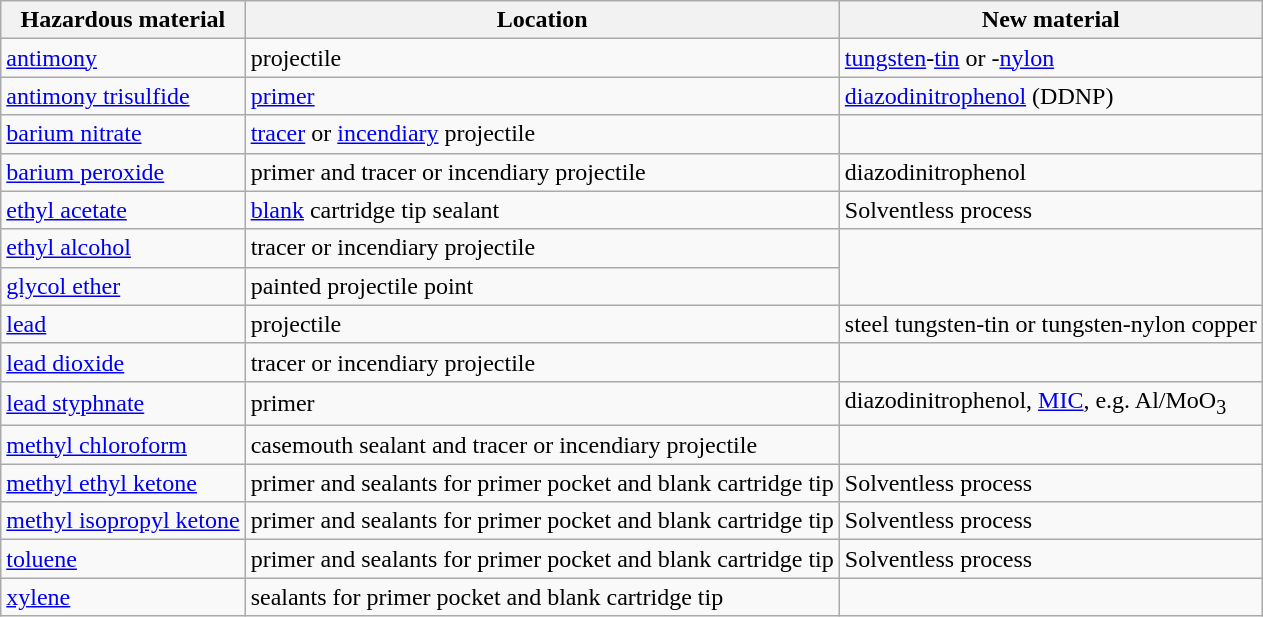<table class="wikitable">
<tr>
<th>Hazardous material</th>
<th>Location</th>
<th>New material</th>
</tr>
<tr>
<td><a href='#'>antimony</a></td>
<td>projectile</td>
<td><a href='#'>tungsten</a>-<a href='#'>tin</a> or -<a href='#'>nylon</a></td>
</tr>
<tr>
<td><a href='#'>antimony trisulfide</a></td>
<td><a href='#'>primer</a></td>
<td><a href='#'>diazodinitrophenol</a> (DDNP)</td>
</tr>
<tr>
<td><a href='#'>barium nitrate</a></td>
<td><a href='#'>tracer</a> or <a href='#'>incendiary</a> projectile</td>
</tr>
<tr>
<td><a href='#'>barium peroxide</a></td>
<td>primer and tracer or incendiary projectile</td>
<td>diazodinitrophenol</td>
</tr>
<tr>
<td><a href='#'>ethyl acetate</a></td>
<td><a href='#'>blank</a> cartridge tip sealant</td>
<td>Solventless process</td>
</tr>
<tr>
<td><a href='#'>ethyl alcohol</a></td>
<td>tracer or incendiary projectile</td>
</tr>
<tr>
<td><a href='#'>glycol ether</a></td>
<td>painted projectile point</td>
</tr>
<tr>
<td><a href='#'>lead</a></td>
<td>projectile</td>
<td>steel tungsten-tin or tungsten-nylon copper</td>
</tr>
<tr>
<td><a href='#'>lead dioxide</a></td>
<td>tracer or incendiary projectile</td>
</tr>
<tr>
<td><a href='#'>lead styphnate</a></td>
<td>primer</td>
<td>diazodinitrophenol,  <a href='#'>MIC</a>, e.g. Al/MoO<sub>3</sub></td>
</tr>
<tr>
<td><a href='#'>methyl chloroform</a></td>
<td>casemouth sealant and tracer or incendiary projectile</td>
</tr>
<tr>
<td><a href='#'>methyl ethyl ketone</a></td>
<td>primer and sealants for primer pocket and blank cartridge tip</td>
<td>Solventless process</td>
</tr>
<tr>
<td><a href='#'>methyl isopropyl ketone</a></td>
<td>primer and sealants for primer pocket and blank cartridge tip</td>
<td>Solventless process</td>
</tr>
<tr>
<td><a href='#'>toluene</a></td>
<td>primer and sealants for primer pocket and blank cartridge tip</td>
<td>Solventless process</td>
</tr>
<tr>
<td><a href='#'>xylene</a></td>
<td>sealants for primer pocket and blank cartridge tip</td>
</tr>
</table>
